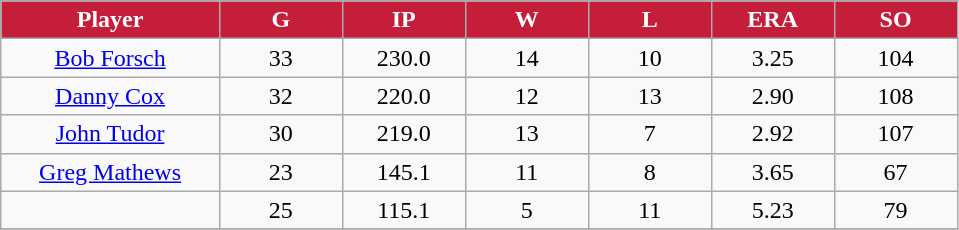<table class="wikitable sortable">
<tr>
<th style="background:#c41e3a;color:white;" width="16%">Player</th>
<th style="background:#c41e3a;color:white;" width="9%">G</th>
<th style="background:#c41e3a;color:white;" width="9%">IP</th>
<th style="background:#c41e3a;color:white;" width="9%">W</th>
<th style="background:#c41e3a;color:white;" width="9%">L</th>
<th style="background:#c41e3a;color:white;" width="9%">ERA</th>
<th style="background:#c41e3a;color:white;" width="9%">SO</th>
</tr>
<tr align="center">
<td><a href='#'>Bob Forsch</a></td>
<td>33</td>
<td>230.0</td>
<td>14</td>
<td>10</td>
<td>3.25</td>
<td>104</td>
</tr>
<tr align=center>
<td><a href='#'>Danny Cox</a></td>
<td>32</td>
<td>220.0</td>
<td>12</td>
<td>13</td>
<td>2.90</td>
<td>108</td>
</tr>
<tr align=center>
<td><a href='#'>John Tudor</a></td>
<td>30</td>
<td>219.0</td>
<td>13</td>
<td>7</td>
<td>2.92</td>
<td>107</td>
</tr>
<tr align=center>
<td><a href='#'>Greg Mathews</a></td>
<td>23</td>
<td>145.1</td>
<td>11</td>
<td>8</td>
<td>3.65</td>
<td>67</td>
</tr>
<tr align=center>
<td></td>
<td>25</td>
<td>115.1</td>
<td>5</td>
<td>11</td>
<td>5.23</td>
<td>79</td>
</tr>
<tr align="center">
</tr>
</table>
